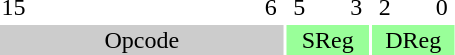<table style="text-align:center;">
<tr>
<td style="width:15px;">15</td>
<td style="width:15px;"></td>
<td style="width:15px;"></td>
<td style="width:15px;"></td>
<td style="width:15px;"></td>
<td style="width:15px;"></td>
<td style="width:15px;"></td>
<td style="width:15px;"></td>
<td style="width:15px;"></td>
<td style="width:15px;">6</td>
<td style="width:15px;">5</td>
<td style="width:15px;"></td>
<td style="width:15px;">3</td>
<td style="width:15px;">2</td>
<td style="width:15px;"></td>
<td style="width:15px;">0</td>
</tr>
<tr>
<td colspan="10" style="background-color:#CCC;">Opcode</td>
<td colspan="3" style="background-color:#9F9;">SReg</td>
<td colspan="3" style="background-color:#9F9;">DReg</td>
</tr>
</table>
